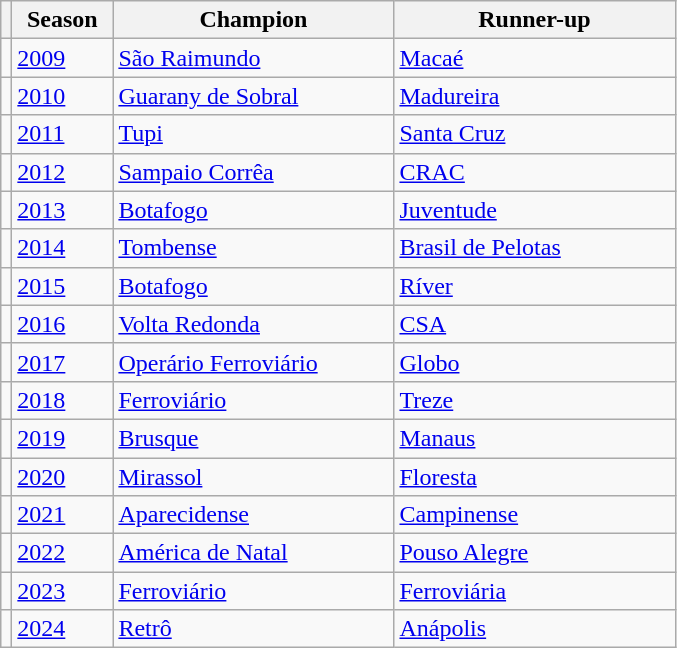<table class="wikitable sortable">
<tr>
<th width=></th>
<th width=60px>Season</th>
<th width=180px>Champion</th>
<th width=180px>Runner-up</th>
</tr>
<tr>
<td></td>
<td><a href='#'>2009</a></td>
<td> <a href='#'>São Raimundo</a></td>
<td> <a href='#'>Macaé</a></td>
</tr>
<tr>
<td></td>
<td><a href='#'>2010</a></td>
<td> <a href='#'>Guarany de Sobral</a></td>
<td> <a href='#'>Madureira</a></td>
</tr>
<tr>
<td></td>
<td><a href='#'>2011</a></td>
<td> <a href='#'>Tupi</a></td>
<td> <a href='#'>Santa Cruz</a></td>
</tr>
<tr>
<td></td>
<td><a href='#'>2012</a></td>
<td> <a href='#'>Sampaio Corrêa</a></td>
<td> <a href='#'>CRAC</a></td>
</tr>
<tr>
<td></td>
<td><a href='#'>2013</a></td>
<td> <a href='#'>Botafogo</a></td>
<td> <a href='#'>Juventude</a></td>
</tr>
<tr>
<td></td>
<td><a href='#'>2014</a></td>
<td> <a href='#'>Tombense</a></td>
<td> <a href='#'>Brasil de Pelotas</a></td>
</tr>
<tr>
<td></td>
<td><a href='#'>2015</a></td>
<td> <a href='#'>Botafogo</a></td>
<td> <a href='#'>Ríver</a></td>
</tr>
<tr>
<td></td>
<td><a href='#'>2016</a></td>
<td> <a href='#'>Volta Redonda</a></td>
<td> <a href='#'>CSA</a></td>
</tr>
<tr>
<td></td>
<td><a href='#'>2017</a></td>
<td> <a href='#'>Operário Ferroviário</a></td>
<td> <a href='#'>Globo</a></td>
</tr>
<tr>
<td></td>
<td><a href='#'>2018</a></td>
<td> <a href='#'>Ferroviário</a></td>
<td> <a href='#'>Treze</a></td>
</tr>
<tr>
<td></td>
<td><a href='#'>2019</a></td>
<td> <a href='#'>Brusque</a></td>
<td> <a href='#'>Manaus</a></td>
</tr>
<tr>
<td></td>
<td><a href='#'>2020</a></td>
<td> <a href='#'>Mirassol</a></td>
<td> <a href='#'>Floresta</a></td>
</tr>
<tr>
<td></td>
<td><a href='#'>2021</a></td>
<td> <a href='#'>Aparecidense</a></td>
<td> <a href='#'>Campinense</a></td>
</tr>
<tr>
<td></td>
<td><a href='#'>2022</a></td>
<td> <a href='#'>América de Natal</a></td>
<td> <a href='#'>Pouso Alegre</a></td>
</tr>
<tr>
<td></td>
<td><a href='#'>2023</a></td>
<td> <a href='#'>Ferroviário</a></td>
<td> <a href='#'>Ferroviária</a></td>
</tr>
<tr>
<td></td>
<td><a href='#'>2024</a></td>
<td> <a href='#'>Retrô</a></td>
<td> <a href='#'>Anápolis</a></td>
</tr>
</table>
